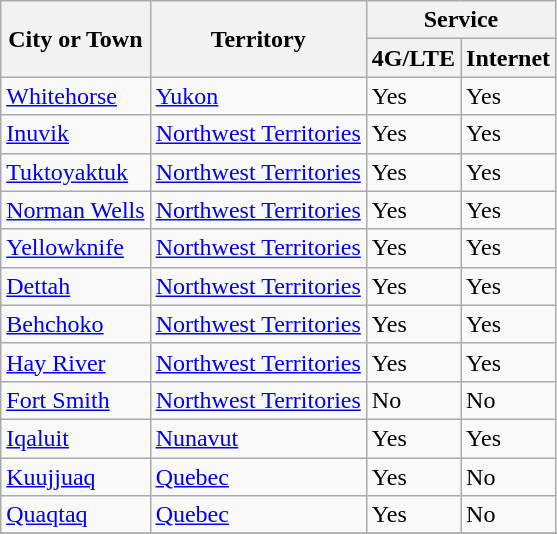<table class="wikitable">
<tr>
<th rowspan = "2">City or Town</th>
<th rowspan = "2">Territory</th>
<th colspan = "3">Service</th>
</tr>
<tr>
<th>4G/LTE</th>
<th>Internet</th>
</tr>
<tr>
<td><a href='#'>Whitehorse</a></td>
<td><a href='#'>Yukon</a></td>
<td>Yes</td>
<td>Yes</td>
</tr>
<tr>
<td><a href='#'>Inuvik</a></td>
<td><a href='#'>Northwest Territories</a></td>
<td>Yes</td>
<td>Yes</td>
</tr>
<tr>
<td><a href='#'>Tuktoyaktuk</a></td>
<td><a href='#'>Northwest Territories</a></td>
<td>Yes</td>
<td>Yes</td>
</tr>
<tr>
<td><a href='#'>Norman Wells</a></td>
<td><a href='#'>Northwest Territories</a></td>
<td>Yes</td>
<td>Yes</td>
</tr>
<tr>
<td><a href='#'>Yellowknife</a></td>
<td><a href='#'>Northwest Territories</a></td>
<td>Yes</td>
<td>Yes</td>
</tr>
<tr>
<td><a href='#'>Dettah</a></td>
<td><a href='#'>Northwest Territories</a></td>
<td>Yes</td>
<td>Yes</td>
</tr>
<tr>
<td><a href='#'>Behchoko</a></td>
<td><a href='#'>Northwest Territories</a></td>
<td>Yes</td>
<td>Yes</td>
</tr>
<tr>
<td><a href='#'>Hay River</a></td>
<td><a href='#'>Northwest Territories</a></td>
<td>Yes</td>
<td>Yes</td>
</tr>
<tr>
<td><a href='#'>Fort Smith</a></td>
<td><a href='#'>Northwest Territories</a></td>
<td>No</td>
<td>No</td>
</tr>
<tr>
<td><a href='#'>Iqaluit</a></td>
<td><a href='#'>Nunavut</a></td>
<td>Yes</td>
<td>Yes</td>
</tr>
<tr>
<td><a href='#'>Kuujjuaq</a></td>
<td><a href='#'>Quebec</a></td>
<td>Yes</td>
<td>No</td>
</tr>
<tr>
<td><a href='#'>Quaqtaq</a></td>
<td><a href='#'>Quebec</a></td>
<td>Yes</td>
<td>No</td>
</tr>
<tr>
</tr>
</table>
